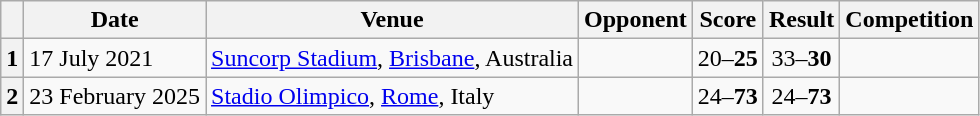<table class="wikitable">
<tr>
<th scope=col></th>
<th scope=col data-sort-type=date>Date</th>
<th scope=col>Venue</th>
<th scope=col>Opponent</th>
<th scope=col>Score</th>
<th scope=col>Result</th>
<th scope=col>Competition</th>
</tr>
<tr>
<th scope=row>1</th>
<td>17 July 2021</td>
<td><a href='#'>Suncorp Stadium</a>, <a href='#'>Brisbane</a>, Australia</td>
<td></td>
<td align=center>20–<strong>25</strong></td>
<td style="text-align:center;">33–<strong>30</strong></td>
<td></td>
</tr>
<tr>
<th scope=row>2</th>
<td>23 February 2025</td>
<td><a href='#'>Stadio Olimpico</a>, <a href='#'>Rome</a>, Italy</td>
<td></td>
<td align=center>24–<strong>73</strong></td>
<td align=center>24–<strong>73</strong></td>
<td></td>
</tr>
</table>
